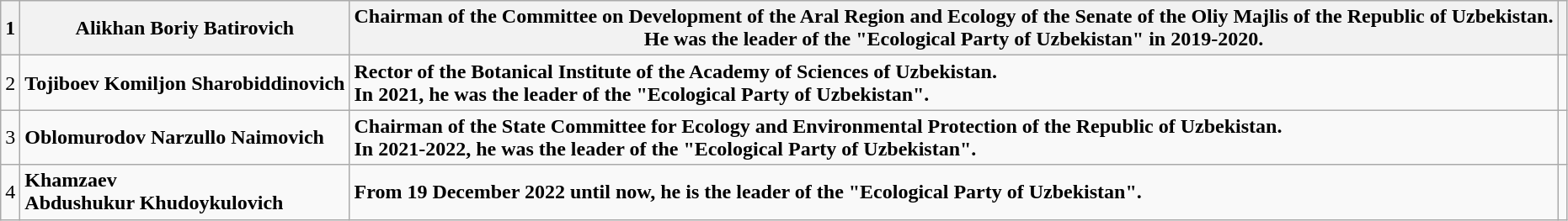<table class="wikitable">
<tr>
<th>1</th>
<th>Alikhan Boriy Batirovich</th>
<th>Chairman of the Committee on Development of the Aral Region and Ecology of the Senate of the Oliy Majlis of the Republic of Uzbekistan.<br>He was the leader of the "Ecological Party of Uzbekistan" in 2019-2020.</th>
<th></th>
</tr>
<tr>
<td>2</td>
<td><strong>Tojiboev Komiljon Sharobiddinovich</strong></td>
<td><strong>Rector of the Botanical Institute of the Academy of Sciences of Uzbekistan.</strong><br><strong>In 2021, he was the leader of the "Ecological Party of Uzbekistan".</strong></td>
<td></td>
</tr>
<tr>
<td>3</td>
<td><strong>Oblomurodov Narzullo Naimovich</strong></td>
<td><strong>Chairman of the State Committee for Ecology and Environmental Protection of the Republic of Uzbekistan.</strong><br><strong>In 2021-2022, he was the leader of the "Ecological Party of Uzbekistan".</strong></td>
<td></td>
</tr>
<tr>
<td>4</td>
<td><strong>Khamzaev</strong><br><strong>Abdushukur Khudoykulovich</strong></td>
<td><strong>From 19 December 2022 until now, he is the leader of the "Ecological Party of Uzbekistan".</strong></td>
<td></td>
</tr>
</table>
